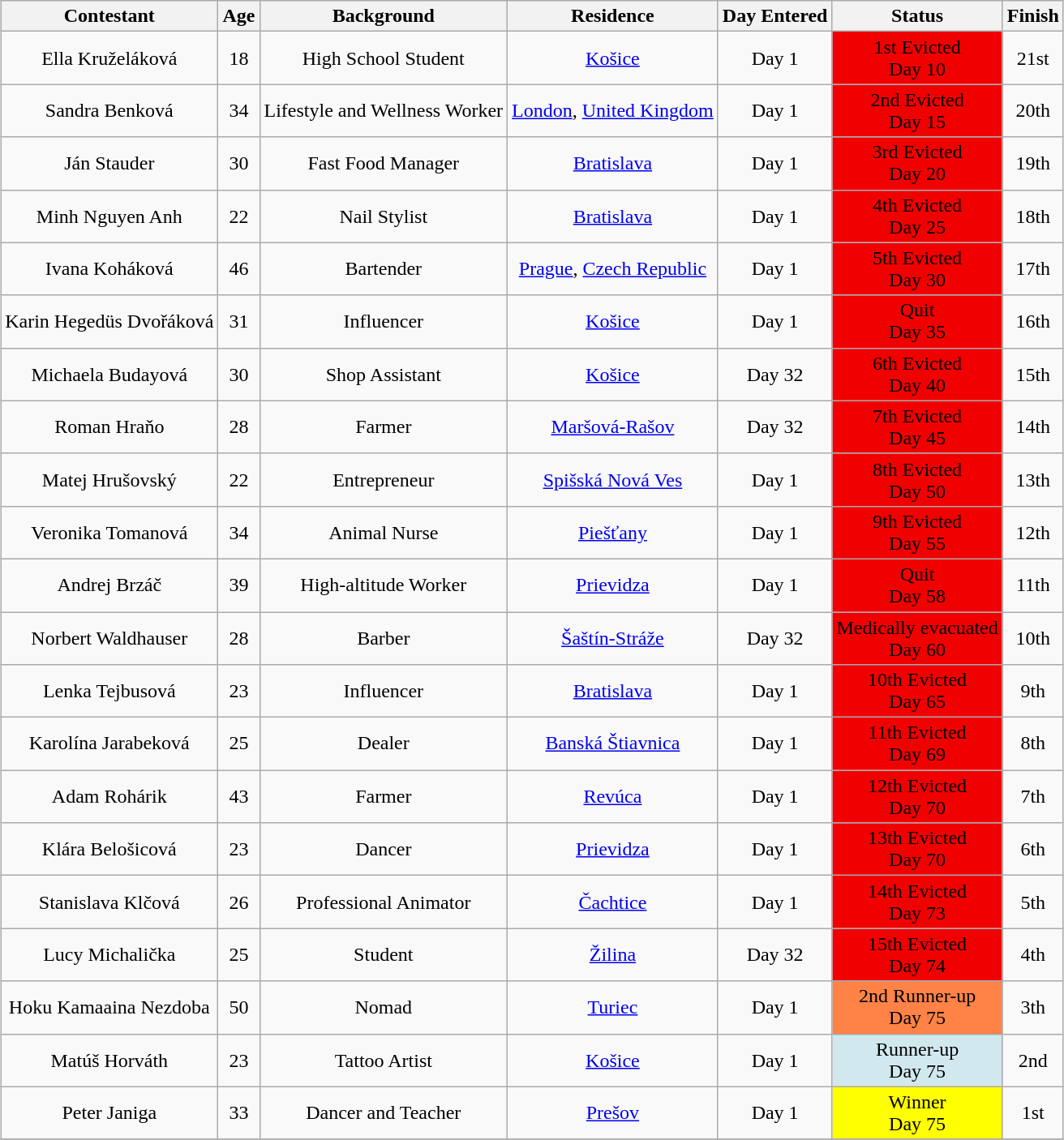<table class="wikitable sortable" style="margin:auto; text-align:center">
<tr>
<th>Contestant</th>
<th>Age</th>
<th>Background</th>
<th>Residence</th>
<th>Day Entered</th>
<th>Status</th>
<th>Finish</th>
</tr>
<tr>
<td>Ella Kruželáková</td>
<td>18</td>
<td>High School Student</td>
<td><a href='#'>Košice</a></td>
<td>Day 1</td>
<td style="background:#f00000;">1st Evicted<br>Day 10</td>
<td>21st</td>
</tr>
<tr>
<td>Sandra Benková</td>
<td>34</td>
<td>Lifestyle and Wellness Worker</td>
<td><a href='#'>London</a>, <a href='#'>United Kingdom</a></td>
<td>Day 1</td>
<td style="background:#f00000;">2nd Evicted<br>Day 15</td>
<td>20th</td>
</tr>
<tr>
<td>Ján Stauder</td>
<td>30</td>
<td>Fast Food Manager</td>
<td><a href='#'>Bratislava</a></td>
<td>Day 1</td>
<td style="background:#f00000;">3rd Evicted<br>Day 20</td>
<td>19th</td>
</tr>
<tr>
<td>Minh Nguyen Anh</td>
<td>22</td>
<td>Nail Stylist</td>
<td><a href='#'>Bratislava</a></td>
<td>Day 1</td>
<td style="background:#f00000;">4th Evicted<br>Day 25</td>
<td>18th</td>
</tr>
<tr>
<td>Ivana Koháková</td>
<td>46</td>
<td>Bartender</td>
<td><a href='#'>Prague</a>, <a href='#'>Czech Republic</a></td>
<td>Day 1</td>
<td style="background:#f00000;">5th Evicted<br>Day 30</td>
<td>17th</td>
</tr>
<tr>
<td>Karin Hegedüs Dvořáková</td>
<td>31</td>
<td>Influencer</td>
<td><a href='#'>Košice</a></td>
<td>Day 1</td>
<td style="background:#f00000;">Quit<br>Day 35</td>
<td>16th</td>
</tr>
<tr>
<td>Michaela Budayová</td>
<td>30</td>
<td>Shop Assistant</td>
<td><a href='#'>Košice</a></td>
<td>Day 32</td>
<td style="background:#f00000;">6th Evicted<br>Day 40</td>
<td>15th</td>
</tr>
<tr>
<td>Roman Hraňo</td>
<td>28</td>
<td>Farmer</td>
<td><a href='#'>Maršová-Rašov</a></td>
<td>Day 32</td>
<td style="background:#f00000;">7th Evicted<br>Day 45</td>
<td>14th</td>
</tr>
<tr>
<td>Matej Hrušovský</td>
<td>22</td>
<td>Entrepreneur</td>
<td><a href='#'>Spišská Nová Ves</a></td>
<td>Day 1</td>
<td style="background:#f00000;">8th Evicted<br>Day 50</td>
<td>13th</td>
</tr>
<tr>
<td>Veronika Tomanová</td>
<td>34</td>
<td>Animal Nurse</td>
<td><a href='#'>Piešťany</a></td>
<td>Day 1</td>
<td style="background:#f00000;">9th Evicted<br>Day 55</td>
<td>12th</td>
</tr>
<tr>
<td>Andrej Brzáč</td>
<td>39</td>
<td>High-altitude Worker</td>
<td><a href='#'>Prievidza</a></td>
<td>Day 1</td>
<td style="background:#f00000;">Quit<br>Day 58</td>
<td>11th</td>
</tr>
<tr>
<td>Norbert Waldhauser</td>
<td>28</td>
<td>Barber</td>
<td><a href='#'>Šaštín-Stráže</a></td>
<td>Day 32</td>
<td style="background:#f00000;">Medically evacuated<br>Day 60</td>
<td>10th</td>
</tr>
<tr>
<td>Lenka Tejbusová</td>
<td>23</td>
<td>Influencer</td>
<td><a href='#'>Bratislava</a></td>
<td>Day 1</td>
<td style="background:#f00000;">10th Evicted<br>Day 65</td>
<td>9th</td>
</tr>
<tr>
<td>Karolína Jarabeková</td>
<td>25</td>
<td>Dealer</td>
<td><a href='#'>Banská Štiavnica</a></td>
<td>Day 1</td>
<td style="background:#f00000;">11th Evicted<br>Day 69</td>
<td>8th</td>
</tr>
<tr>
<td>Adam Rohárik</td>
<td>43</td>
<td>Farmer</td>
<td><a href='#'>Revúca</a></td>
<td>Day 1</td>
<td style="background:#f00000;">12th Evicted<br>Day 70</td>
<td>7th</td>
</tr>
<tr>
<td>Klára Belošicová</td>
<td>23</td>
<td>Dancer</td>
<td><a href='#'>Prievidza</a></td>
<td>Day 1</td>
<td style="background:#f00000;">13th Evicted<br>Day 70</td>
<td>6th</td>
</tr>
<tr>
<td>Stanislava Klčová</td>
<td>26</td>
<td>Professional Animator</td>
<td><a href='#'>Čachtice</a></td>
<td>Day 1</td>
<td style="background:#f00000;">14th Evicted<br>Day 73</td>
<td>5th</td>
</tr>
<tr>
<td>Lucy Michalička</td>
<td>25</td>
<td>Student</td>
<td><a href='#'>Žilina</a></td>
<td>Day 32</td>
<td style="background:#f00000;">15th Evicted<br>Day 74</td>
<td>4th</td>
</tr>
<tr>
<td>Hoku Kamaaina Nezdoba</td>
<td>50</td>
<td>Nomad</td>
<td><a href='#'>Turiec</a></td>
<td>Day 1</td>
<td style="background:#FF8247;">2nd Runner-up<br>Day 75</td>
<td>3th</td>
</tr>
<tr>
<td>Matúš Horváth</td>
<td>23</td>
<td>Tattoo Artist</td>
<td><a href='#'>Košice</a></td>
<td>Day 1</td>
<td style="background:#D1E8EF">Runner-up<br>Day 75</td>
<td>2nd</td>
</tr>
<tr>
<td>Peter Janiga</td>
<td>33</td>
<td>Dancer and Teacher</td>
<td><a href='#'>Prešov</a></td>
<td>Day 1</td>
<td style="background:yellow">Winner<br>Day 75</td>
<td>1st</td>
</tr>
<tr>
</tr>
</table>
